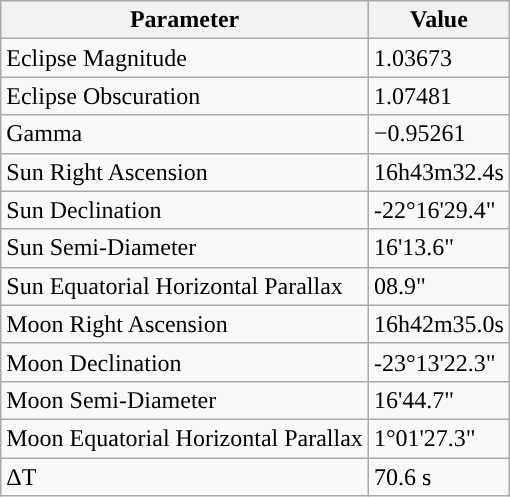<table class="wikitable">
<tr>
<th>Parameter</th>
<th>Value</th>
</tr>
<tr>
<td>Eclipse Magnitude</td>
<td>1.03673</td>
</tr>
<tr>
<td>Eclipse Obscuration</td>
<td>1.07481</td>
</tr>
<tr>
<td>Gamma</td>
<td>−0.95261</td>
</tr>
<tr>
<td>Sun Right Ascension</td>
<td>16h43m32.4s</td>
</tr>
<tr>
<td>Sun Declination</td>
<td>-22°16'29.4"</td>
</tr>
<tr>
<td>Sun Semi-Diameter</td>
<td>16'13.6"</td>
</tr>
<tr>
<td>Sun Equatorial Horizontal Parallax</td>
<td>08.9"</td>
</tr>
<tr>
<td>Moon Right Ascension</td>
<td>16h42m35.0s</td>
</tr>
<tr>
<td>Moon Declination</td>
<td>-23°13'22.3"</td>
</tr>
<tr>
<td>Moon Semi-Diameter</td>
<td>16'44.7"</td>
</tr>
<tr>
<td>Moon Equatorial Horizontal Parallax</td>
<td>1°01'27.3"</td>
</tr>
<tr>
<td>ΔT</td>
<td>70.6 s</td>
</tr>
</table>
